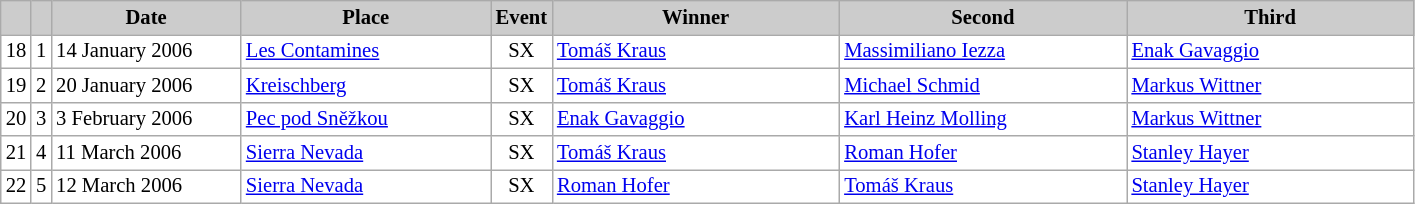<table class="wikitable plainrowheaders" style="background:#fff; font-size:86%; line-height:16px; border:grey solid 1px; border-collapse:collapse;">
<tr style="background:#ccc; text-align:center;">
<th scope="col" style="background:#ccc; width=20 px;"></th>
<th scope="col" style="background:#ccc; width=30 px;"></th>
<th scope="col" style="background:#ccc; width:120px;">Date</th>
<th scope="col" style="background:#ccc; width:160px;">Place</th>
<th scope="col" style="background:#ccc; width:15px;">Event</th>
<th scope="col" style="background:#ccc; width:185px;">Winner</th>
<th scope="col" style="background:#ccc; width:185px;">Second</th>
<th scope="col" style="background:#ccc; width:185px;">Third</th>
</tr>
<tr>
<td align=center>18</td>
<td align=center>1</td>
<td>14 January 2006</td>
<td> <a href='#'>Les Contamines</a></td>
<td align=center>SX</td>
<td> <a href='#'>Tomáš Kraus</a></td>
<td> <a href='#'>Massimiliano Iezza</a></td>
<td> <a href='#'>Enak Gavaggio</a></td>
</tr>
<tr>
<td align=center>19</td>
<td align=center>2</td>
<td>20 January 2006</td>
<td> <a href='#'>Kreischberg</a></td>
<td align=center>SX</td>
<td> <a href='#'>Tomáš Kraus</a></td>
<td> <a href='#'>Michael Schmid</a></td>
<td> <a href='#'>Markus Wittner</a></td>
</tr>
<tr>
<td align=center>20</td>
<td align=center>3</td>
<td>3 February 2006</td>
<td> <a href='#'>Pec pod Sněžkou</a></td>
<td align=center>SX</td>
<td> <a href='#'>Enak Gavaggio</a></td>
<td> <a href='#'>Karl Heinz Molling</a></td>
<td> <a href='#'>Markus Wittner</a></td>
</tr>
<tr>
<td align=center>21</td>
<td align=center>4</td>
<td>11 March 2006</td>
<td> <a href='#'>Sierra Nevada</a></td>
<td align=center>SX</td>
<td> <a href='#'>Tomáš Kraus</a></td>
<td> <a href='#'>Roman Hofer</a></td>
<td> <a href='#'>Stanley Hayer</a></td>
</tr>
<tr>
<td align=center>22</td>
<td align=center>5</td>
<td>12 March 2006<small></small></td>
<td> <a href='#'>Sierra Nevada</a></td>
<td align=center>SX</td>
<td> <a href='#'>Roman Hofer</a></td>
<td> <a href='#'>Tomáš Kraus</a></td>
<td> <a href='#'>Stanley Hayer</a></td>
</tr>
</table>
